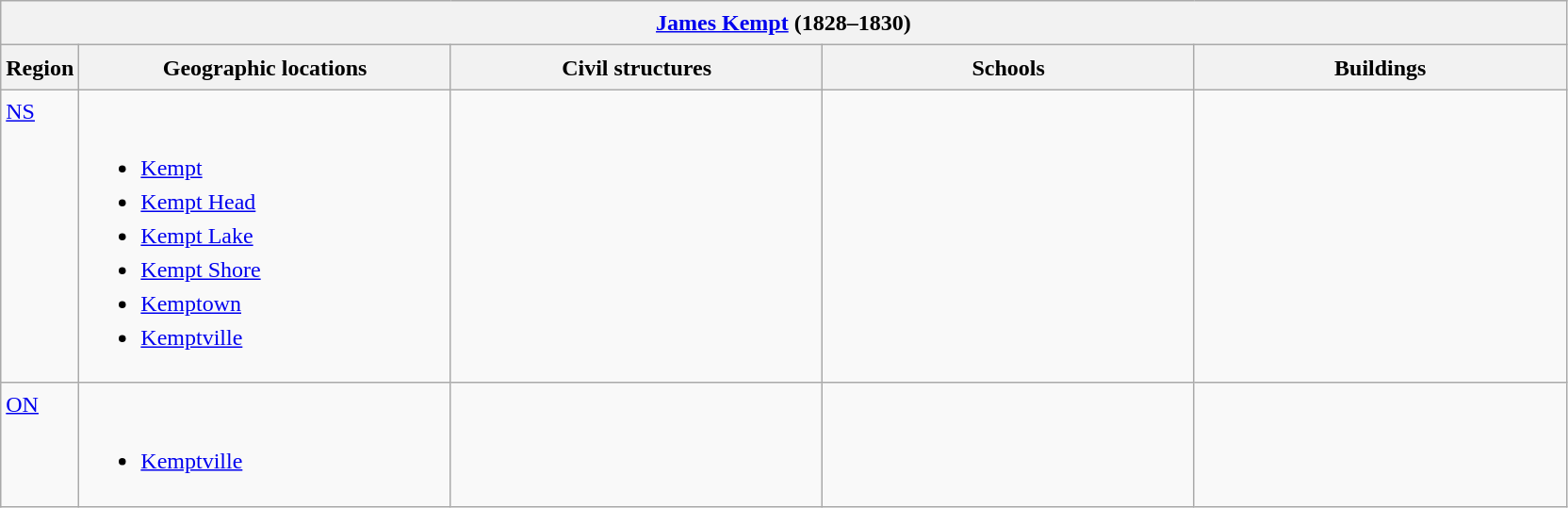<table class="wikitable sortable" style="font-size:1.00em; line-height:1.5em;">
<tr>
<th colspan="5"> <a href='#'>James Kempt</a> (1828–1830)</th>
</tr>
<tr>
<th width="5%">Region</th>
<th width="23.75%">Geographic locations</th>
<th width="23.75%">Civil structures</th>
<th width="23.75%">Schools</th>
<th width="23.75%">Buildings</th>
</tr>
<tr>
<td align=left valign=top> <a href='#'>NS</a></td>
<td align=left valign=top><br><ul><li><a href='#'>Kempt</a></li><li><a href='#'>Kempt Head</a></li><li><a href='#'>Kempt Lake</a></li><li><a href='#'>Kempt Shore</a></li><li><a href='#'>Kemptown</a></li><li><a href='#'>Kemptville</a></li></ul></td>
<td></td>
<td></td>
<td></td>
</tr>
<tr>
<td align=left valign=top> <a href='#'>ON</a></td>
<td align=left valign=top><br><ul><li><a href='#'>Kemptville</a></li></ul></td>
<td></td>
<td></td>
<td></td>
</tr>
</table>
